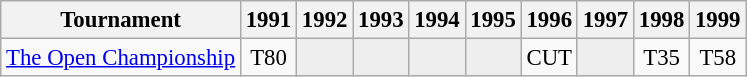<table class="wikitable" style="font-size:95%;text-align:center;">
<tr>
<th>Tournament</th>
<th>1991</th>
<th>1992</th>
<th>1993</th>
<th>1994</th>
<th>1995</th>
<th>1996</th>
<th>1997</th>
<th>1998</th>
<th>1999</th>
</tr>
<tr>
<td align=left><a href='#'>The Open Championship</a></td>
<td>T80</td>
<td style="background:#eeeeee;"></td>
<td style="background:#eeeeee;"></td>
<td style="background:#eeeeee;"></td>
<td style="background:#eeeeee;"></td>
<td>CUT</td>
<td style="background:#eeeeee;"></td>
<td>T35</td>
<td>T58</td>
</tr>
</table>
